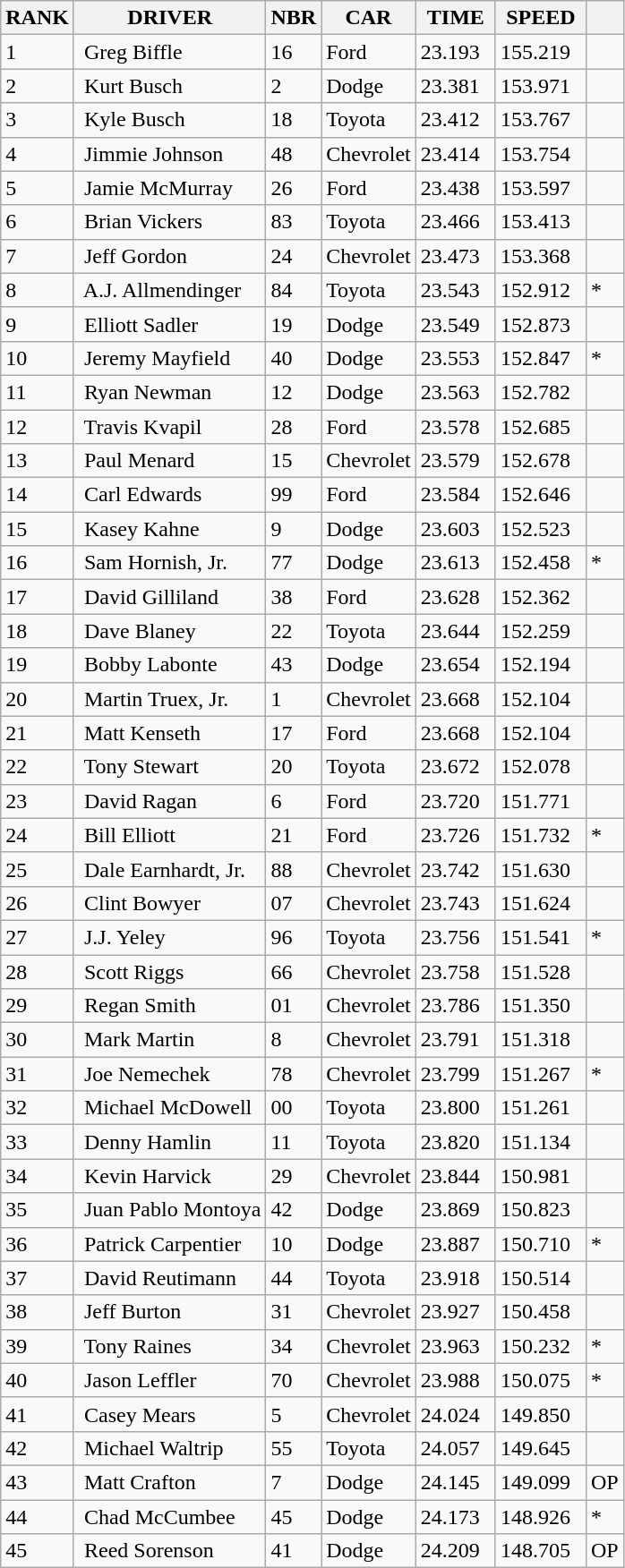<table class="wikitable">
<tr>
<th>RANK</th>
<th>DRIVER</th>
<th>NBR</th>
<th>CAR</th>
<th>TIME</th>
<th>SPEED</th>
<th></th>
</tr>
<tr>
<td>1</td>
<td> Greg Biffle</td>
<td>16</td>
<td>Ford</td>
<td>23.193  </td>
<td>155.219  </td>
<td></td>
</tr>
<tr>
<td>2</td>
<td> Kurt Busch</td>
<td>2</td>
<td>Dodge</td>
<td>23.381  </td>
<td>153.971  </td>
<td></td>
</tr>
<tr>
<td>3</td>
<td> Kyle Busch</td>
<td>18</td>
<td>Toyota</td>
<td>23.412  </td>
<td>153.767  </td>
<td></td>
</tr>
<tr>
<td>4</td>
<td> Jimmie Johnson</td>
<td>48</td>
<td>Chevrolet</td>
<td>23.414  </td>
<td>153.754  </td>
<td></td>
</tr>
<tr>
<td>5</td>
<td> Jamie McMurray</td>
<td>26</td>
<td>Ford</td>
<td>23.438  </td>
<td>153.597  </td>
<td></td>
</tr>
<tr>
<td>6</td>
<td> Brian Vickers</td>
<td>83</td>
<td>Toyota</td>
<td>23.466  </td>
<td>153.413  </td>
<td></td>
</tr>
<tr>
<td>7</td>
<td> Jeff Gordon</td>
<td>24</td>
<td>Chevrolet</td>
<td>23.473  </td>
<td>153.368  </td>
<td></td>
</tr>
<tr>
<td>8</td>
<td> A.J. Allmendinger</td>
<td>84</td>
<td>Toyota</td>
<td>23.543  </td>
<td>152.912  </td>
<td>*</td>
</tr>
<tr>
<td>9</td>
<td> Elliott Sadler</td>
<td>19</td>
<td>Dodge</td>
<td>23.549  </td>
<td>152.873  </td>
<td></td>
</tr>
<tr>
<td>10</td>
<td> Jeremy Mayfield</td>
<td>40</td>
<td>Dodge</td>
<td>23.553  </td>
<td>152.847  </td>
<td>*</td>
</tr>
<tr>
<td>11</td>
<td> Ryan Newman</td>
<td>12</td>
<td>Dodge</td>
<td>23.563  </td>
<td>152.782  </td>
<td></td>
</tr>
<tr>
<td>12</td>
<td> Travis Kvapil</td>
<td>28</td>
<td>Ford</td>
<td>23.578  </td>
<td>152.685  </td>
<td></td>
</tr>
<tr>
<td>13</td>
<td> Paul Menard</td>
<td>15</td>
<td>Chevrolet</td>
<td>23.579  </td>
<td>152.678  </td>
<td></td>
</tr>
<tr>
<td>14</td>
<td> Carl Edwards</td>
<td>99</td>
<td>Ford</td>
<td>23.584  </td>
<td>152.646  </td>
<td></td>
</tr>
<tr>
<td>15</td>
<td> Kasey Kahne</td>
<td>9</td>
<td>Dodge</td>
<td>23.603  </td>
<td>152.523  </td>
<td></td>
</tr>
<tr>
<td>16</td>
<td> Sam Hornish, Jr.</td>
<td>77</td>
<td>Dodge</td>
<td>23.613  </td>
<td>152.458  </td>
<td>*</td>
</tr>
<tr>
<td>17</td>
<td> David Gilliland</td>
<td>38</td>
<td>Ford</td>
<td>23.628  </td>
<td>152.362  </td>
<td></td>
</tr>
<tr>
<td>18</td>
<td> Dave Blaney</td>
<td>22</td>
<td>Toyota</td>
<td>23.644  </td>
<td>152.259  </td>
<td></td>
</tr>
<tr>
<td>19</td>
<td> Bobby Labonte</td>
<td>43</td>
<td>Dodge</td>
<td>23.654  </td>
<td>152.194  </td>
<td></td>
</tr>
<tr>
<td>20</td>
<td> Martin Truex, Jr.</td>
<td>1</td>
<td>Chevrolet</td>
<td>23.668  </td>
<td>152.104  </td>
<td></td>
</tr>
<tr>
<td>21</td>
<td> Matt Kenseth</td>
<td>17</td>
<td>Ford</td>
<td>23.668  </td>
<td>152.104  </td>
<td></td>
</tr>
<tr>
<td>22</td>
<td> Tony Stewart</td>
<td>20</td>
<td>Toyota</td>
<td>23.672  </td>
<td>152.078  </td>
<td></td>
</tr>
<tr>
<td>23</td>
<td> David Ragan</td>
<td>6</td>
<td>Ford</td>
<td>23.720  </td>
<td>151.771  </td>
<td></td>
</tr>
<tr>
<td>24</td>
<td> Bill Elliott</td>
<td>21</td>
<td>Ford</td>
<td>23.726  </td>
<td>151.732  </td>
<td>*</td>
</tr>
<tr>
<td>25</td>
<td> Dale Earnhardt, Jr.</td>
<td>88</td>
<td>Chevrolet</td>
<td>23.742  </td>
<td>151.630  </td>
<td></td>
</tr>
<tr>
<td>26</td>
<td> Clint Bowyer</td>
<td>07</td>
<td>Chevrolet</td>
<td>23.743  </td>
<td>151.624  </td>
<td></td>
</tr>
<tr>
<td>27</td>
<td> J.J. Yeley</td>
<td>96</td>
<td>Toyota</td>
<td>23.756  </td>
<td>151.541  </td>
<td>*</td>
</tr>
<tr>
<td>28</td>
<td> Scott Riggs</td>
<td>66</td>
<td>Chevrolet</td>
<td>23.758  </td>
<td>151.528  </td>
<td></td>
</tr>
<tr>
<td>29</td>
<td> Regan Smith</td>
<td>01</td>
<td>Chevrolet</td>
<td>23.786  </td>
<td>151.350  </td>
<td></td>
</tr>
<tr>
<td>30</td>
<td> Mark Martin</td>
<td>8</td>
<td>Chevrolet</td>
<td>23.791  </td>
<td>151.318  </td>
<td></td>
</tr>
<tr>
<td>31</td>
<td> Joe Nemechek</td>
<td>78</td>
<td>Chevrolet</td>
<td>23.799  </td>
<td>151.267  </td>
<td>*</td>
</tr>
<tr>
<td>32</td>
<td> Michael McDowell</td>
<td>00</td>
<td>Toyota</td>
<td>23.800  </td>
<td>151.261  </td>
<td></td>
</tr>
<tr>
<td>33</td>
<td> Denny Hamlin</td>
<td>11</td>
<td>Toyota</td>
<td>23.820  </td>
<td>151.134  </td>
<td></td>
</tr>
<tr>
<td>34</td>
<td> Kevin Harvick</td>
<td>29</td>
<td>Chevrolet</td>
<td>23.844  </td>
<td>150.981  </td>
<td></td>
</tr>
<tr>
<td>35</td>
<td> Juan Pablo Montoya</td>
<td>42</td>
<td>Dodge</td>
<td>23.869  </td>
<td>150.823  </td>
<td></td>
</tr>
<tr>
<td>36</td>
<td> Patrick Carpentier</td>
<td>10</td>
<td>Dodge</td>
<td>23.887  </td>
<td>150.710  </td>
<td>*</td>
</tr>
<tr>
<td>37</td>
<td> David Reutimann</td>
<td>44</td>
<td>Toyota</td>
<td>23.918  </td>
<td>150.514  </td>
<td></td>
</tr>
<tr>
<td>38</td>
<td> Jeff Burton</td>
<td>31</td>
<td>Chevrolet</td>
<td>23.927  </td>
<td>150.458  </td>
<td></td>
</tr>
<tr>
<td>39</td>
<td> Tony Raines</td>
<td>34</td>
<td>Chevrolet</td>
<td>23.963  </td>
<td>150.232  </td>
<td>*</td>
</tr>
<tr>
<td>40</td>
<td> Jason Leffler</td>
<td>70</td>
<td>Chevrolet</td>
<td>23.988  </td>
<td>150.075  </td>
<td>*</td>
</tr>
<tr>
<td>41</td>
<td> Casey Mears</td>
<td>5</td>
<td>Chevrolet</td>
<td>24.024  </td>
<td>149.850  </td>
<td></td>
</tr>
<tr>
<td>42</td>
<td> Michael Waltrip</td>
<td>55</td>
<td>Toyota</td>
<td>24.057  </td>
<td>149.645  </td>
<td></td>
</tr>
<tr>
<td>43</td>
<td> Matt Crafton</td>
<td>7</td>
<td>Dodge</td>
<td>24.145  </td>
<td>149.099  </td>
<td>OP</td>
</tr>
<tr>
<td>44</td>
<td> Chad McCumbee</td>
<td>45</td>
<td>Dodge</td>
<td>24.173  </td>
<td>148.926  </td>
<td>*</td>
</tr>
<tr>
<td>45</td>
<td> Reed Sorenson</td>
<td>41</td>
<td>Dodge</td>
<td>24.209  </td>
<td>148.705  </td>
<td>OP</td>
</tr>
</table>
